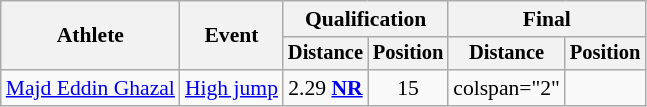<table class=wikitable style="font-size:90%">
<tr>
<th rowspan="2">Athlete</th>
<th rowspan="2">Event</th>
<th colspan="2">Qualification</th>
<th colspan="2">Final</th>
</tr>
<tr style="font-size:95%">
<th>Distance</th>
<th>Position</th>
<th>Distance</th>
<th>Position</th>
</tr>
<tr style=text-align:center>
<td style=text-align:left><a href='#'>Majd Eddin Ghazal</a></td>
<td style=text-align:left><a href='#'>High jump</a></td>
<td>2.29 <strong><a href='#'>NR</a></strong></td>
<td>15</td>
<td>colspan="2" </td>
</tr>
</table>
